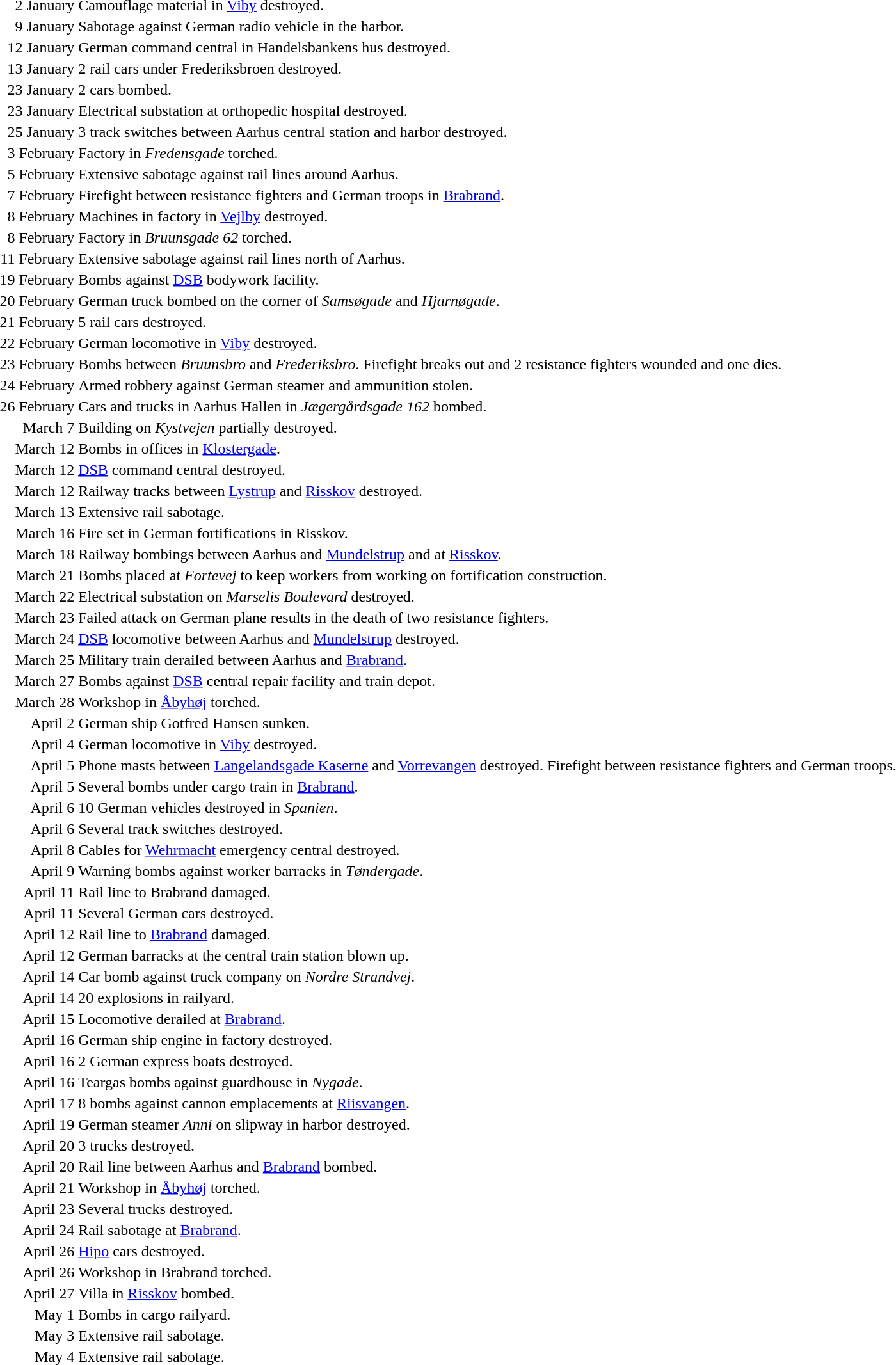<table>
<tr>
<td align="right">2 January</td>
<td>Camouflage material in <a href='#'>Viby</a> destroyed.</td>
</tr>
<tr>
<td align="right">9 January</td>
<td>Sabotage against German radio vehicle in the harbor.</td>
</tr>
<tr>
<td align="right">12 January</td>
<td>German command central in Handelsbankens hus destroyed.</td>
</tr>
<tr>
<td align="right">13 January</td>
<td>2 rail cars under Frederiksbroen destroyed.</td>
</tr>
<tr>
<td align="right">23 January</td>
<td>2 cars bombed.</td>
</tr>
<tr>
<td align="right">23 January</td>
<td>Electrical substation at orthopedic hospital destroyed.</td>
</tr>
<tr>
<td align="right">25 January</td>
<td>3 track switches between Aarhus central station and harbor destroyed.</td>
</tr>
<tr>
<td align="right">3 February</td>
<td>Factory in <em>Fredensgade</em> torched.</td>
</tr>
<tr>
<td align="right">5 February</td>
<td>Extensive sabotage against rail lines around Aarhus.</td>
</tr>
<tr>
<td align="right">7 February</td>
<td>Firefight between resistance fighters and German troops in <a href='#'>Brabrand</a>.</td>
</tr>
<tr>
<td align="right">8 February</td>
<td>Machines in factory in <a href='#'>Vejlby</a> destroyed.</td>
</tr>
<tr>
<td align="right">8 February</td>
<td>Factory in <em>Bruunsgade 62</em> torched.</td>
</tr>
<tr>
<td align="right">11 February</td>
<td>Extensive sabotage against rail lines north of Aarhus.</td>
</tr>
<tr>
<td align="right">19 February</td>
<td>Bombs against <a href='#'>DSB</a> bodywork facility.</td>
</tr>
<tr>
<td align="right">20 February</td>
<td>German truck bombed on the corner of <em>Samsøgade</em> and <em>Hjarnøgade</em>.</td>
</tr>
<tr>
<td align="right">21 February</td>
<td>5 rail cars destroyed.</td>
</tr>
<tr>
<td align="right">22 February</td>
<td>German locomotive in <a href='#'>Viby</a> destroyed.</td>
</tr>
<tr>
<td align="right">23 February</td>
<td>Bombs between <em>Bruunsbro</em> and <em>Frederiksbro</em>. Firefight breaks out and 2 resistance fighters wounded and one dies.</td>
</tr>
<tr>
<td align="right">24 February</td>
<td>Armed robbery against German steamer and ammunition stolen.</td>
</tr>
<tr>
<td align="right">26 February</td>
<td>Cars and trucks in Aarhus Hallen in <em>Jægergårdsgade 162</em> bombed.</td>
</tr>
<tr>
<td align="right">March 7</td>
<td>Building on <em>Kystvejen</em> partially destroyed.</td>
</tr>
<tr>
<td align="right">March 12</td>
<td>Bombs in offices in <a href='#'>Klostergade</a>.</td>
</tr>
<tr>
<td align="right">March 12</td>
<td><a href='#'>DSB</a> command central destroyed.</td>
</tr>
<tr>
<td align="right">March 12</td>
<td>Railway tracks between <a href='#'>Lystrup</a> and <a href='#'>Risskov</a> destroyed.</td>
</tr>
<tr>
<td align="right">March 13</td>
<td>Extensive rail sabotage.</td>
</tr>
<tr>
<td align="right">March 16</td>
<td>Fire set in German fortifications in Risskov.</td>
</tr>
<tr>
<td align="right">March 18</td>
<td>Railway bombings between Aarhus and <a href='#'>Mundelstrup</a> and at <a href='#'>Risskov</a>.</td>
</tr>
<tr>
<td align="right">March 21</td>
<td>Bombs placed at <em>Fortevej</em> to keep workers from working on fortification construction.</td>
</tr>
<tr>
<td align="right">March 22</td>
<td>Electrical substation on <em>Marselis Boulevard</em> destroyed.</td>
</tr>
<tr>
<td align="right">March 23</td>
<td>Failed attack on German plane results in the death of two resistance fighters.</td>
</tr>
<tr>
<td align="right">March 24</td>
<td><a href='#'>DSB</a> locomotive between Aarhus and <a href='#'>Mundelstrup</a> destroyed.</td>
</tr>
<tr>
<td align="right">March 25</td>
<td>Military train derailed between Aarhus and <a href='#'>Brabrand</a>.</td>
</tr>
<tr>
<td align="right">March 27</td>
<td>Bombs against <a href='#'>DSB</a> central repair facility and train depot.</td>
</tr>
<tr>
<td align="right">March 28</td>
<td>Workshop in <a href='#'>Åbyhøj</a> torched.</td>
</tr>
<tr>
<td align="right">April 2</td>
<td>German ship Gotfred Hansen sunken.</td>
</tr>
<tr>
<td align="right">April 4</td>
<td>German locomotive in <a href='#'>Viby</a> destroyed.</td>
</tr>
<tr>
<td align="right">April 5</td>
<td>Phone masts between <a href='#'>Langelandsgade Kaserne</a> and <a href='#'>Vorrevangen</a> destroyed. Firefight between resistance fighters and German troops.</td>
</tr>
<tr>
<td align="right">April 5</td>
<td>Several bombs under cargo train in <a href='#'>Brabrand</a>.</td>
</tr>
<tr>
<td align="right">April 6</td>
<td>10 German vehicles destroyed in <em>Spanien</em>.</td>
</tr>
<tr>
<td align="right">April 6</td>
<td>Several track switches destroyed.</td>
</tr>
<tr>
<td align="right">April 8</td>
<td>Cables for <a href='#'>Wehrmacht</a> emergency central destroyed.</td>
</tr>
<tr>
<td align="right">April 9</td>
<td>Warning bombs against worker barracks in <em>Tøndergade</em>.</td>
</tr>
<tr>
<td align="right">April 11</td>
<td>Rail line to Brabrand damaged.</td>
</tr>
<tr>
<td align="right">April 11</td>
<td>Several German cars destroyed.</td>
</tr>
<tr>
<td align="right">April 12</td>
<td>Rail line to <a href='#'>Brabrand</a> damaged.</td>
</tr>
<tr>
<td align="right">April 12</td>
<td>German barracks at the central train station blown up.</td>
</tr>
<tr>
<td align="right">April 14</td>
<td>Car bomb against truck company on <em>Nordre Strandvej</em>.</td>
</tr>
<tr>
<td align="right">April 14</td>
<td>20 explosions in railyard.</td>
</tr>
<tr>
<td align="right">April 15</td>
<td>Locomotive derailed at <a href='#'>Brabrand</a>.</td>
</tr>
<tr>
<td align="right">April 16</td>
<td>German ship engine in factory destroyed.</td>
</tr>
<tr>
<td align="right">April 16</td>
<td>2 German express boats destroyed.</td>
</tr>
<tr>
<td align="right">April 16</td>
<td>Teargas bombs against guardhouse in <em>Nygade</em>.</td>
</tr>
<tr>
<td align="right">April 17</td>
<td>8 bombs against cannon emplacements at <a href='#'>Riisvangen</a>.</td>
</tr>
<tr>
<td align="right">April 19</td>
<td>German steamer <em>Anni</em> on slipway in harbor destroyed.</td>
</tr>
<tr>
<td align="right">April 20</td>
<td>3 trucks destroyed.</td>
</tr>
<tr>
<td align="right">April 20</td>
<td>Rail line between Aarhus and <a href='#'>Brabrand</a> bombed.</td>
</tr>
<tr>
<td align="right">April 21</td>
<td>Workshop in <a href='#'>Åbyhøj</a> torched.</td>
</tr>
<tr>
<td align="right">April 23</td>
<td>Several trucks destroyed.</td>
</tr>
<tr>
<td align="right">April 24</td>
<td>Rail sabotage at <a href='#'>Brabrand</a>.</td>
</tr>
<tr>
<td align="right">April 26</td>
<td><a href='#'>Hipo</a> cars destroyed.</td>
</tr>
<tr>
<td align="right">April 26</td>
<td>Workshop in Brabrand torched.</td>
</tr>
<tr>
<td align="right">April 27</td>
<td>Villa in <a href='#'>Risskov</a> bombed.</td>
</tr>
<tr>
<td align="right">May 1</td>
<td>Bombs in cargo railyard.</td>
</tr>
<tr>
<td align="right">May 3</td>
<td>Extensive rail sabotage.</td>
</tr>
<tr>
<td align="right">May 4</td>
<td>Extensive rail sabotage.</td>
</tr>
</table>
